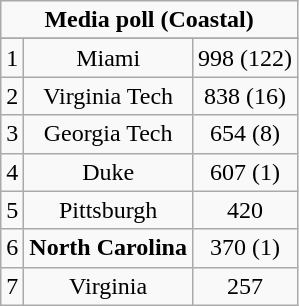<table class="wikitable">
<tr align="center">
<td align="center" Colspan="3"><strong>Media poll (Coastal)</strong></td>
</tr>
<tr align="center">
</tr>
<tr align="center">
<td>1</td>
<td>Miami</td>
<td>998 (122)</td>
</tr>
<tr align="center">
<td>2</td>
<td>Virginia Tech</td>
<td>838 (16)</td>
</tr>
<tr align="center">
<td>3</td>
<td>Georgia Tech</td>
<td>654 (8)</td>
</tr>
<tr align="center">
<td>4</td>
<td>Duke</td>
<td>607 (1)</td>
</tr>
<tr align="center">
<td>5</td>
<td>Pittsburgh</td>
<td>420</td>
</tr>
<tr align="center">
<td>6</td>
<td><strong>North Carolina</strong></td>
<td>370 (1)</td>
</tr>
<tr align="center">
<td>7</td>
<td>Virginia</td>
<td>257</td>
</tr>
</table>
